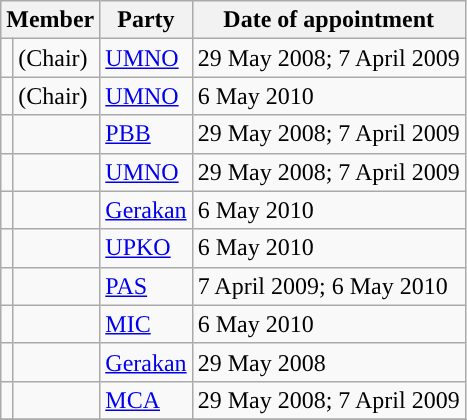<table class="sortable wikitable">
<tr>
<th colspan="2" valign="top">Member</th>
<th valign="top">Party</th>
<th valign="top">Date of appointment</th>
</tr>
<tr>
<td></td>
<td> (Chair)</td>
<td><a href='#'>UMNO</a></td>
<td>29 May 2008; 7 April 2009</td>
</tr>
<tr>
<td></td>
<td> (Chair)</td>
<td><a href='#'>UMNO</a></td>
<td>6 May 2010</td>
</tr>
<tr>
<td></td>
<td></td>
<td><a href='#'>PBB</a></td>
<td>29 May 2008; 7 April 2009</td>
</tr>
<tr>
<td></td>
<td></td>
<td><a href='#'>UMNO</a></td>
<td>29 May 2008; 7 April 2009</td>
</tr>
<tr>
<td></td>
<td></td>
<td><a href='#'>Gerakan</a></td>
<td>6 May 2010</td>
</tr>
<tr>
<td></td>
<td></td>
<td><a href='#'>UPKO</a></td>
<td>6 May 2010</td>
</tr>
<tr>
<td></td>
<td></td>
<td><a href='#'>PAS</a></td>
<td>7 April 2009; 6 May 2010</td>
</tr>
<tr>
<td></td>
<td></td>
<td><a href='#'>MIC</a></td>
<td>6 May 2010</td>
</tr>
<tr>
<td></td>
<td></td>
<td><a href='#'>Gerakan</a></td>
<td>29 May 2008</td>
</tr>
<tr>
<td></td>
<td></td>
<td><a href='#'>MCA</a></td>
<td>29 May 2008; 7 April 2009</td>
</tr>
<tr>
</tr>
</table>
